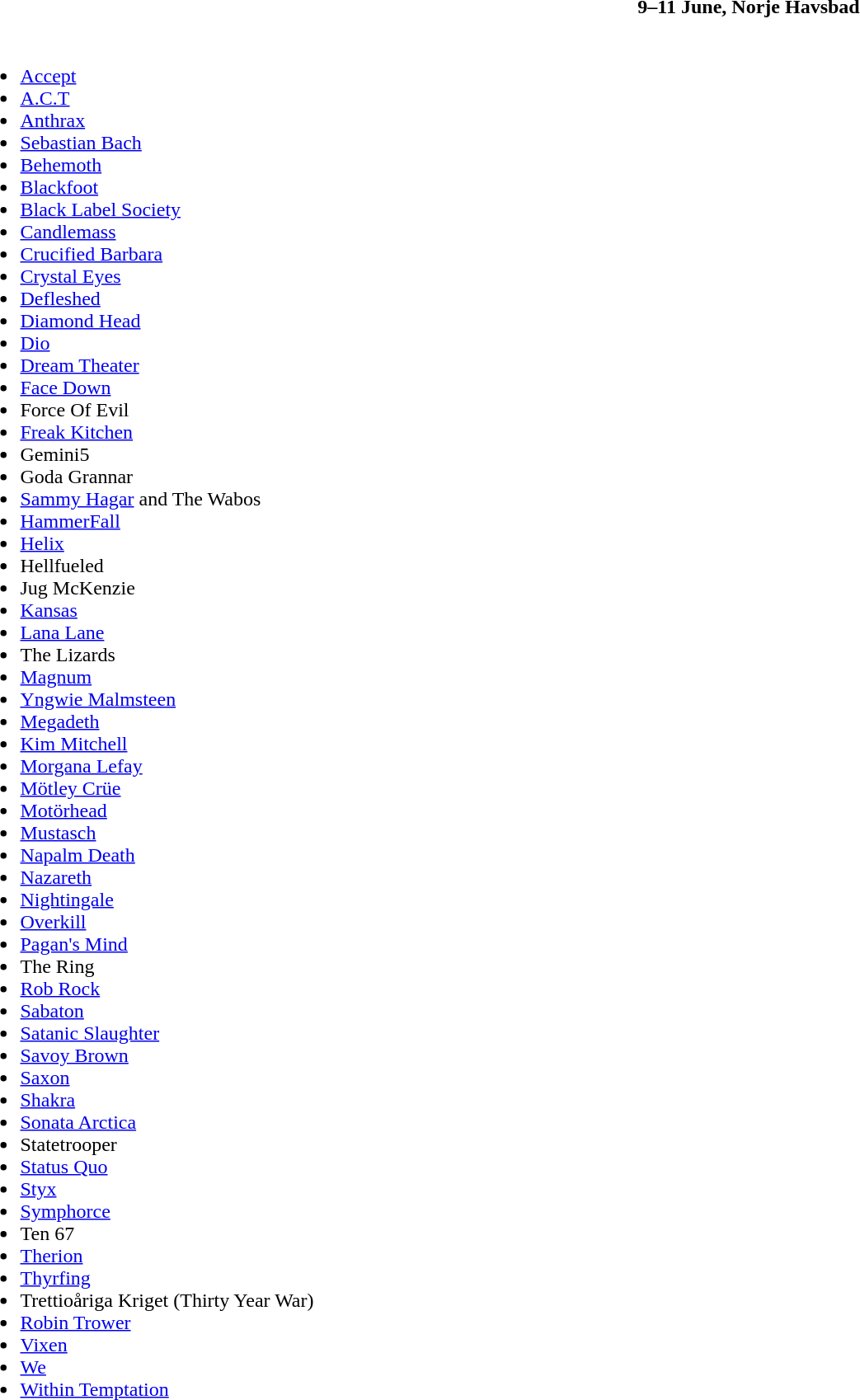<table class="toccolours collapsible" style="width:100%;">
<tr>
<th>9–11 June, Norje Havsbad</th>
</tr>
<tr>
<td><br><ul><li><a href='#'>Accept</a></li><li><a href='#'>A.C.T</a></li><li><a href='#'>Anthrax</a></li><li><a href='#'>Sebastian Bach</a></li><li><a href='#'>Behemoth</a></li><li><a href='#'>Blackfoot</a></li><li><a href='#'>Black Label Society</a></li><li><a href='#'>Candlemass</a></li><li><a href='#'>Crucified Barbara</a></li><li><a href='#'>Crystal Eyes</a></li><li><a href='#'>Defleshed</a></li><li><a href='#'>Diamond Head</a></li><li><a href='#'>Dio</a></li><li><a href='#'>Dream Theater</a></li><li><a href='#'>Face Down</a></li><li>Force Of Evil</li><li><a href='#'>Freak Kitchen</a></li><li>Gemini5</li><li>Goda Grannar</li><li><a href='#'>Sammy Hagar</a> and The Wabos</li><li><a href='#'>HammerFall</a></li><li><a href='#'>Helix</a></li><li>Hellfueled</li><li>Jug McKenzie</li><li><a href='#'>Kansas</a></li><li><a href='#'>Lana Lane</a></li><li>The Lizards</li><li><a href='#'>Magnum</a></li><li><a href='#'>Yngwie Malmsteen</a></li><li><a href='#'>Megadeth</a></li><li><a href='#'>Kim Mitchell</a></li><li><a href='#'>Morgana Lefay</a></li><li><a href='#'>Mötley Crüe</a></li><li><a href='#'>Motörhead</a></li><li><a href='#'>Mustasch</a></li><li><a href='#'>Napalm Death</a></li><li><a href='#'>Nazareth</a></li><li><a href='#'>Nightingale</a></li><li><a href='#'>Overkill</a></li><li><a href='#'>Pagan's Mind</a></li><li>The Ring</li><li><a href='#'>Rob Rock</a></li><li><a href='#'>Sabaton</a></li><li><a href='#'>Satanic Slaughter</a></li><li><a href='#'>Savoy Brown</a></li><li><a href='#'>Saxon</a></li><li><a href='#'>Shakra</a></li><li><a href='#'>Sonata Arctica</a></li><li>Statetrooper</li><li><a href='#'>Status Quo</a></li><li><a href='#'>Styx</a></li><li><a href='#'>Symphorce</a></li><li>Ten 67</li><li><a href='#'>Therion</a></li><li><a href='#'>Thyrfing</a></li><li>Trettioåriga Kriget (Thirty Year War)</li><li><a href='#'>Robin Trower</a></li><li><a href='#'>Vixen</a></li><li><a href='#'>We</a></li><li><a href='#'>Within Temptation</a></li></ul></td>
</tr>
</table>
